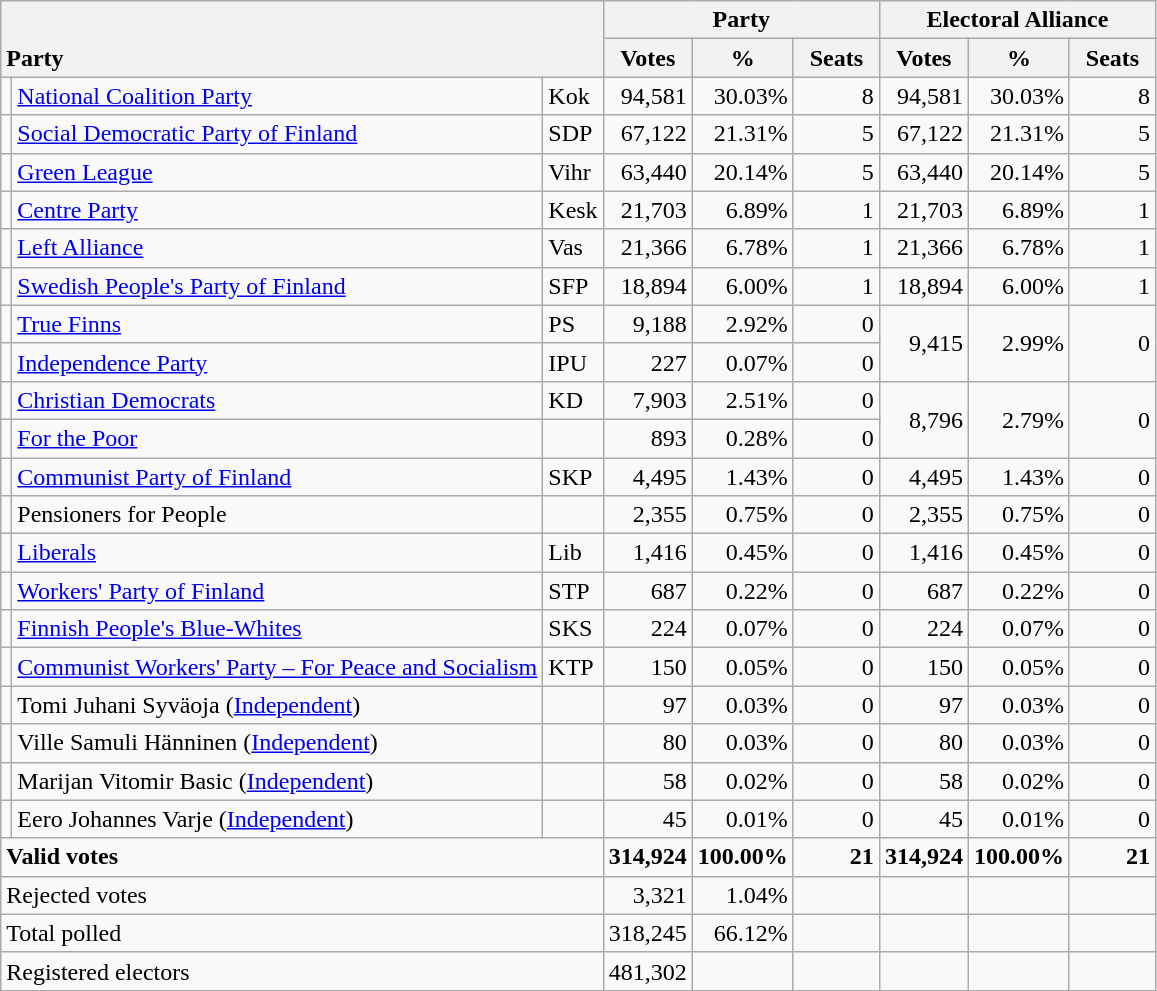<table class="wikitable" border="1" style="text-align:right;">
<tr>
<th style="text-align:left;" valign=bottom rowspan=2 colspan=3>Party</th>
<th colspan=3>Party</th>
<th colspan=3>Electoral Alliance</th>
</tr>
<tr>
<th align=center valign=bottom width="50">Votes</th>
<th align=center valign=bottom width="50">%</th>
<th align=center valign=bottom width="50">Seats</th>
<th align=center valign=bottom width="50">Votes</th>
<th align=center valign=bottom width="50">%</th>
<th align=center valign=bottom width="50">Seats</th>
</tr>
<tr>
<td></td>
<td align=left><a href='#'>National Coalition Party</a></td>
<td align=left>Kok</td>
<td>94,581</td>
<td>30.03%</td>
<td>8</td>
<td>94,581</td>
<td>30.03%</td>
<td>8</td>
</tr>
<tr>
<td></td>
<td align=left style="white-space: nowrap;"><a href='#'>Social Democratic Party of Finland</a></td>
<td align=left>SDP</td>
<td>67,122</td>
<td>21.31%</td>
<td>5</td>
<td>67,122</td>
<td>21.31%</td>
<td>5</td>
</tr>
<tr>
<td></td>
<td align=left><a href='#'>Green League</a></td>
<td align=left>Vihr</td>
<td>63,440</td>
<td>20.14%</td>
<td>5</td>
<td>63,440</td>
<td>20.14%</td>
<td>5</td>
</tr>
<tr>
<td></td>
<td align=left><a href='#'>Centre Party</a></td>
<td align=left>Kesk</td>
<td>21,703</td>
<td>6.89%</td>
<td>1</td>
<td>21,703</td>
<td>6.89%</td>
<td>1</td>
</tr>
<tr>
<td></td>
<td align=left><a href='#'>Left Alliance</a></td>
<td align=left>Vas</td>
<td>21,366</td>
<td>6.78%</td>
<td>1</td>
<td>21,366</td>
<td>6.78%</td>
<td>1</td>
</tr>
<tr>
<td></td>
<td align=left><a href='#'>Swedish People's Party of Finland</a></td>
<td align=left>SFP</td>
<td>18,894</td>
<td>6.00%</td>
<td>1</td>
<td>18,894</td>
<td>6.00%</td>
<td>1</td>
</tr>
<tr>
<td></td>
<td align=left><a href='#'>True Finns</a></td>
<td align=left>PS</td>
<td>9,188</td>
<td>2.92%</td>
<td>0</td>
<td rowspan=2>9,415</td>
<td rowspan=2>2.99%</td>
<td rowspan=2>0</td>
</tr>
<tr>
<td></td>
<td align=left><a href='#'>Independence Party</a></td>
<td align=left>IPU</td>
<td>227</td>
<td>0.07%</td>
<td>0</td>
</tr>
<tr>
<td></td>
<td align=left><a href='#'>Christian Democrats</a></td>
<td align=left>KD</td>
<td>7,903</td>
<td>2.51%</td>
<td>0</td>
<td rowspan=2>8,796</td>
<td rowspan=2>2.79%</td>
<td rowspan=2>0</td>
</tr>
<tr>
<td></td>
<td align=left><a href='#'>For the Poor</a></td>
<td align=left></td>
<td>893</td>
<td>0.28%</td>
<td>0</td>
</tr>
<tr>
<td></td>
<td align=left><a href='#'>Communist Party of Finland</a></td>
<td align=left>SKP</td>
<td>4,495</td>
<td>1.43%</td>
<td>0</td>
<td>4,495</td>
<td>1.43%</td>
<td>0</td>
</tr>
<tr>
<td></td>
<td align=left>Pensioners for People</td>
<td align=left></td>
<td>2,355</td>
<td>0.75%</td>
<td>0</td>
<td>2,355</td>
<td>0.75%</td>
<td>0</td>
</tr>
<tr>
<td></td>
<td align=left><a href='#'>Liberals</a></td>
<td align=left>Lib</td>
<td>1,416</td>
<td>0.45%</td>
<td>0</td>
<td>1,416</td>
<td>0.45%</td>
<td>0</td>
</tr>
<tr>
<td></td>
<td align=left><a href='#'>Workers' Party of Finland</a></td>
<td align=left>STP</td>
<td>687</td>
<td>0.22%</td>
<td>0</td>
<td>687</td>
<td>0.22%</td>
<td>0</td>
</tr>
<tr>
<td></td>
<td align=left><a href='#'>Finnish People's Blue-Whites</a></td>
<td align=left>SKS</td>
<td>224</td>
<td>0.07%</td>
<td>0</td>
<td>224</td>
<td>0.07%</td>
<td>0</td>
</tr>
<tr>
<td></td>
<td align=left><a href='#'>Communist Workers' Party – For Peace and Socialism</a></td>
<td align=left>KTP</td>
<td>150</td>
<td>0.05%</td>
<td>0</td>
<td>150</td>
<td>0.05%</td>
<td>0</td>
</tr>
<tr>
<td></td>
<td align=left>Tomi Juhani Syväoja (<a href='#'>Independent</a>)</td>
<td align=left></td>
<td>97</td>
<td>0.03%</td>
<td>0</td>
<td>97</td>
<td>0.03%</td>
<td>0</td>
</tr>
<tr>
<td></td>
<td align=left>Ville Samuli Hänninen (<a href='#'>Independent</a>)</td>
<td align=left></td>
<td>80</td>
<td>0.03%</td>
<td>0</td>
<td>80</td>
<td>0.03%</td>
<td>0</td>
</tr>
<tr>
<td></td>
<td align=left>Marijan Vitomir Basic (<a href='#'>Independent</a>)</td>
<td align=left></td>
<td>58</td>
<td>0.02%</td>
<td>0</td>
<td>58</td>
<td>0.02%</td>
<td>0</td>
</tr>
<tr>
<td></td>
<td align=left>Eero Johannes Varje (<a href='#'>Independent</a>)</td>
<td align=left></td>
<td>45</td>
<td>0.01%</td>
<td>0</td>
<td>45</td>
<td>0.01%</td>
<td>0</td>
</tr>
<tr style="font-weight:bold">
<td align=left colspan=3>Valid votes</td>
<td>314,924</td>
<td>100.00%</td>
<td>21</td>
<td>314,924</td>
<td>100.00%</td>
<td>21</td>
</tr>
<tr>
<td align=left colspan=3>Rejected votes</td>
<td>3,321</td>
<td>1.04%</td>
<td></td>
<td></td>
<td></td>
<td></td>
</tr>
<tr>
<td align=left colspan=3>Total polled</td>
<td>318,245</td>
<td>66.12%</td>
<td></td>
<td></td>
<td></td>
<td></td>
</tr>
<tr>
<td align=left colspan=3>Registered electors</td>
<td>481,302</td>
<td></td>
<td></td>
<td></td>
<td></td>
<td></td>
</tr>
</table>
